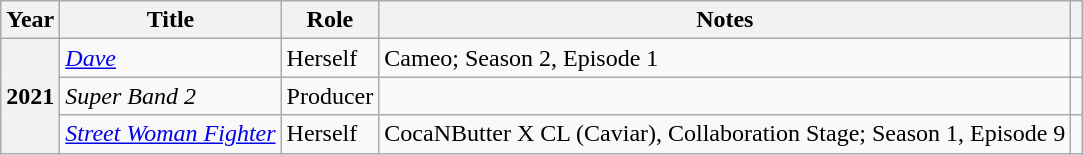<table class="wikitable plainrowheaders sortable">
<tr>
<th scope="col">Year</th>
<th scope="col">Title</th>
<th scope="col">Role</th>
<th scope="col">Notes</th>
<th scope="col" class="unsortable"></th>
</tr>
<tr>
<th scope="row" rowspan="3">2021</th>
<td><a href='#'><em>Dave</em></a></td>
<td>Herself</td>
<td>Cameo; Season 2, Episode 1</td>
<td style="text-align:center"></td>
</tr>
<tr>
<td><em>Super Band 2</em></td>
<td>Producer</td>
<td></td>
<td style="text-align:center"></td>
</tr>
<tr>
<td><em><a href='#'>Street Woman Fighter</a></em></td>
<td>Herself</td>
<td>CocaNButter X CL (Caviar), Collaboration Stage; Season 1, Episode 9</td>
<td style="text-align:center"></td>
</tr>
</table>
